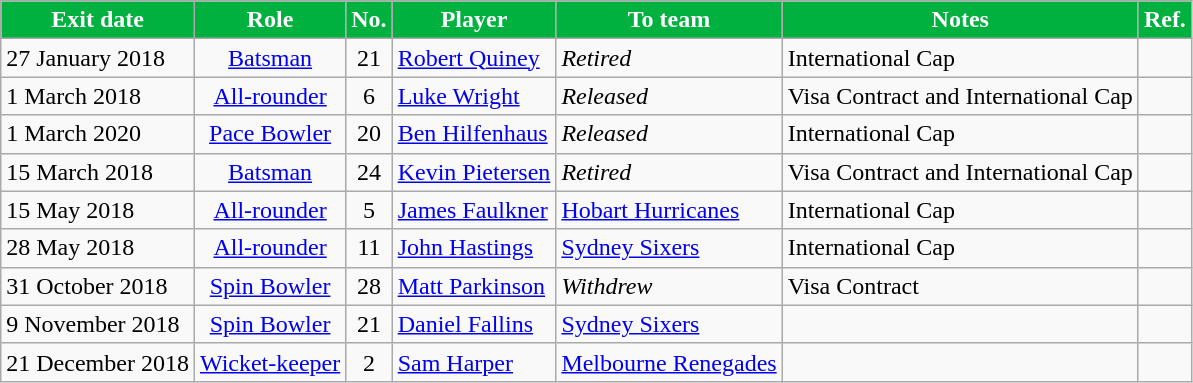<table class="wikitable sortable">
<tr>
<th style="background:#00B13F; color:white;"><strong>Exit date</strong></th>
<th style="background:#00B13F; color:white;"><strong>Role</strong></th>
<th style="background:#00B13F; color:white;"><strong>No.</strong></th>
<th style="background:#00B13F; color:white;"><strong>Player</strong></th>
<th style="background:#00B13F; color:white;"><strong>To team</strong></th>
<th style="background:#00B13F; color:white;"><strong>Notes</strong></th>
<th style="background:#00B13F; color:white;"><strong>Ref.</strong></th>
</tr>
<tr>
<td>27 January 2018</td>
<td style="text-align:center;"><a href='#'>Batsman</a></td>
<td style="text-align:center;">21</td>
<td style="text-align:left;"> <a href='#'>Robert Quiney</a></td>
<td style="text-align:left;"><em>Retired</em></td>
<td>International Cap</td>
<td></td>
</tr>
<tr>
<td>1 March 2018</td>
<td style="text-align:center;"><a href='#'>All-rounder</a></td>
<td style="text-align:center;">6</td>
<td style="text-align:left;"> <a href='#'>Luke Wright</a></td>
<td style="text-align:left;"><em>Released</em></td>
<td>Visa Contract and International Cap</td>
<td></td>
</tr>
<tr>
<td>1 March 2020</td>
<td style="text-align:center;"><a href='#'>Pace Bowler</a></td>
<td style="text-align:center;">20</td>
<td style="text-align:left;"> <a href='#'>Ben Hilfenhaus</a></td>
<td style="text-align:left;"><em>Released</em></td>
<td>International Cap</td>
<td></td>
</tr>
<tr>
<td>15 March 2018</td>
<td style="text-align:center;"><a href='#'>Batsman</a></td>
<td style="text-align:center;">24</td>
<td style="text-align:left;"> <a href='#'>Kevin Pietersen</a></td>
<td style="text-align:left;"><em>Retired</em></td>
<td>Visa Contract and International Cap</td>
<td></td>
</tr>
<tr>
<td>15 May 2018</td>
<td style="text-align:center;"><a href='#'>All-rounder</a></td>
<td style="text-align:center;">5</td>
<td style="text-align:left;"> <a href='#'>James Faulkner</a></td>
<td style="text-align:left;"> <a href='#'>Hobart Hurricanes</a></td>
<td>International Cap</td>
<td></td>
</tr>
<tr>
<td>28 May 2018</td>
<td style="text-align:center;"><a href='#'>All-rounder</a></td>
<td style="text-align:center;">11</td>
<td style="text-align:left;"> <a href='#'>John Hastings</a></td>
<td style="text-align:left;"> <a href='#'>Sydney Sixers</a></td>
<td>International Cap</td>
<td></td>
</tr>
<tr>
<td>31 October 2018</td>
<td style="text-align:center;"><a href='#'>Spin Bowler</a></td>
<td style="text-align:center;">28</td>
<td style="text-align:left;"> <a href='#'>Matt Parkinson</a></td>
<td style="text-align:left;"><em>Withdrew</em></td>
<td>Visa Contract</td>
<td></td>
</tr>
<tr>
<td>9 November 2018</td>
<td style="text-align:center;"><a href='#'>Spin Bowler</a></td>
<td style="text-align:center;">21</td>
<td style="text-align:left;"> <a href='#'>Daniel Fallins</a></td>
<td style="text-align:left;"> <a href='#'>Sydney Sixers</a></td>
<td></td>
<td></td>
</tr>
<tr>
<td>21 December 2018</td>
<td style="text-align:center;"><a href='#'>Wicket-keeper</a></td>
<td style="text-align:center;">2</td>
<td style="text-align:left;"> <a href='#'>Sam Harper</a></td>
<td style="text-align:left;"> <a href='#'>Melbourne Renegades</a></td>
<td></td>
<td></td>
</tr>
</table>
